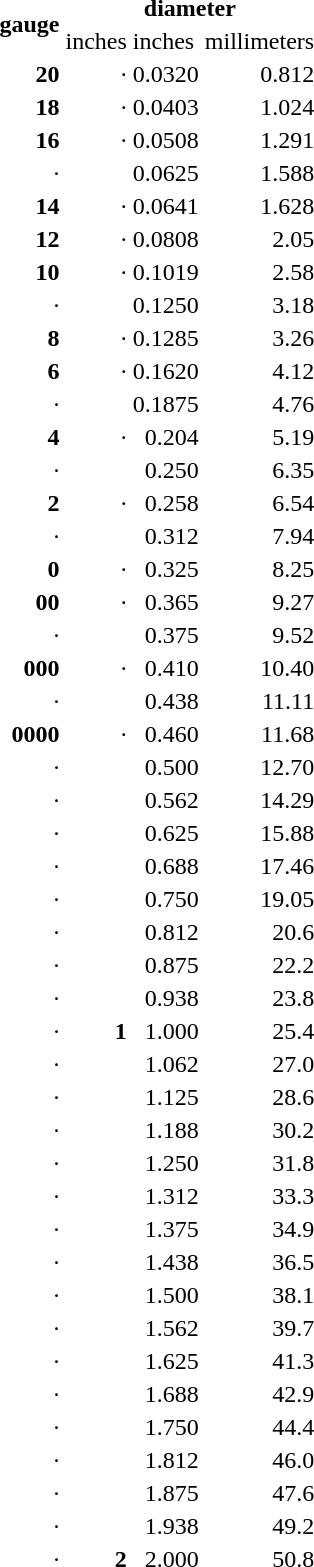<table>
<tr valign='center'|>
<th rowspan="2">gauge<br></th>
<th colspan="3">diameter</th>
</tr>
<tr valign='center'|>
<td>inches<br></td>
<td>inches<br></td>
<td>millimeters</td>
</tr>
<tr align='right'>
<th>20</th>
<td>·</td>
<td>0.0320</td>
<td>0.812</td>
</tr>
<tr align='right'>
<th>18</th>
<td>·</td>
<td>0.0403</td>
<td>1.024</td>
</tr>
<tr align='right'>
<th>16</th>
<td>·</td>
<td>0.0508</td>
<td>1.291</td>
</tr>
<tr align='right'>
<td>·</td>
<th> </th>
<td>0.0625</td>
<td>1.588</td>
</tr>
<tr align='right'>
<th>14</th>
<td>·</td>
<td>0.0641</td>
<td>1.628</td>
</tr>
<tr align='right'>
<th>12</th>
<td>·</td>
<td>0.0808</td>
<td>2.05</td>
</tr>
<tr align='right'>
<th>10</th>
<td>·</td>
<td>0.1019</td>
<td>2.58</td>
</tr>
<tr align='right'>
<td>·</td>
<th> </th>
<td>0.1250</td>
<td>3.18</td>
</tr>
<tr align='right'>
<th>8</th>
<td>·</td>
<td>0.1285</td>
<td>3.26</td>
</tr>
<tr align='right'>
<th>6</th>
<td>·</td>
<td>0.1620</td>
<td>4.12</td>
</tr>
<tr align='right'>
<td>·</td>
<th> </th>
<td>0.1875</td>
<td>4.76</td>
</tr>
<tr align='right'>
<th>4</th>
<td>·</td>
<td>0.204</td>
<td>5.19</td>
</tr>
<tr align='right'>
<td>·</td>
<th> </th>
<td>0.250</td>
<td>6.35</td>
</tr>
<tr align='right'>
<th>2</th>
<td>·</td>
<td>0.258</td>
<td>6.54</td>
</tr>
<tr align='right'>
<td>·</td>
<th> </th>
<td>0.312</td>
<td>7.94</td>
</tr>
<tr align='right'>
<th>0</th>
<td>·</td>
<td>0.325</td>
<td>8.25</td>
</tr>
<tr align='right'>
<th>00</th>
<td>·</td>
<td>0.365</td>
<td>9.27</td>
</tr>
<tr align='right'>
<td>·</td>
<th> </th>
<td>0.375</td>
<td>9.52</td>
</tr>
<tr align='right'>
<th>000</th>
<td>·</td>
<td>0.410</td>
<td>10.40</td>
</tr>
<tr align='right'>
<td>·</td>
<th> </th>
<td>0.438</td>
<td>11.11</td>
</tr>
<tr align='right'>
<th>0000</th>
<td>·</td>
<td>0.460</td>
<td>11.68</td>
</tr>
<tr align='right'>
<td>·</td>
<th> </th>
<td>0.500</td>
<td>12.70</td>
</tr>
<tr align='right'>
<td>·</td>
<th> </th>
<td>0.562</td>
<td>14.29</td>
</tr>
<tr align='right'>
<td>·</td>
<th> </th>
<td>0.625</td>
<td>15.88</td>
</tr>
<tr align='right'>
<td>·</td>
<th> </th>
<td>0.688</td>
<td>17.46</td>
</tr>
<tr align='right'>
<td>·</td>
<th> </th>
<td>0.750</td>
<td>19.05</td>
</tr>
<tr align='right'>
<td>·</td>
<th> </th>
<td>0.812</td>
<td>20.6</td>
</tr>
<tr align='right'>
<td>·</td>
<th> </th>
<td>0.875</td>
<td>22.2</td>
</tr>
<tr align='right'>
<td>·</td>
<th> </th>
<td>0.938</td>
<td>23.8</td>
</tr>
<tr align='right'>
<td>·</td>
<th>1 </th>
<td>1.000</td>
<td>25.4</td>
</tr>
<tr align='right'>
<td>·</td>
<th> </th>
<td>1.062</td>
<td>27.0</td>
</tr>
<tr align='right'>
<td>·</td>
<th> </th>
<td>1.125</td>
<td>28.6</td>
</tr>
<tr align='right'>
<td>·</td>
<th> </th>
<td>1.188</td>
<td>30.2</td>
</tr>
<tr align='right'>
<td>·</td>
<th> </th>
<td>1.250</td>
<td>31.8</td>
</tr>
<tr align='right'>
<td>·</td>
<th> </th>
<td>1.312</td>
<td>33.3</td>
</tr>
<tr align='right'>
<td>·</td>
<th> </th>
<td>1.375</td>
<td>34.9</td>
</tr>
<tr align='right'>
<td>·</td>
<th> </th>
<td>1.438</td>
<td>36.5</td>
</tr>
<tr align='right'>
<td>·</td>
<th> </th>
<td>1.500</td>
<td>38.1</td>
</tr>
<tr align='right'>
<td>·</td>
<th> </th>
<td>1.562</td>
<td>39.7</td>
</tr>
<tr align='right'>
<td>·</td>
<th> </th>
<td>1.625</td>
<td>41.3</td>
</tr>
<tr align='right'>
<td>·</td>
<th> </th>
<td>1.688</td>
<td>42.9</td>
</tr>
<tr align='right'>
<td>·</td>
<th> </th>
<td>1.750</td>
<td>44.4</td>
</tr>
<tr align='right'>
<td>·</td>
<th> </th>
<td>1.812</td>
<td>46.0</td>
</tr>
<tr align='right'>
<td>·</td>
<th> </th>
<td>1.875</td>
<td>47.6</td>
</tr>
<tr align='right'>
<td>·</td>
<th> </th>
<td>1.938</td>
<td>49.2</td>
</tr>
<tr align='right'>
<td>·</td>
<th>2 </th>
<td>2.000</td>
<td>50.8</td>
</tr>
</table>
